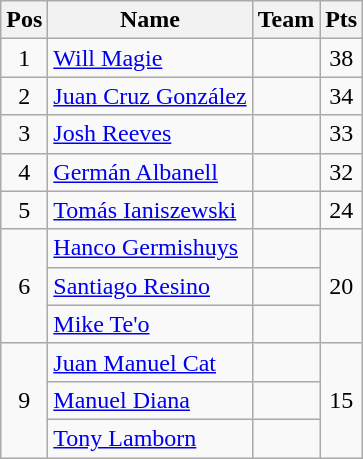<table class="wikitable" style="text-align:center">
<tr>
<th>Pos</th>
<th>Name</th>
<th>Team</th>
<th>Pts</th>
</tr>
<tr>
<td>1</td>
<td align="left"><a href='#'>Will Magie</a></td>
<td align="left"></td>
<td>38</td>
</tr>
<tr>
<td>2</td>
<td align="left"><a href='#'>Juan Cruz González</a></td>
<td align="left"></td>
<td>34</td>
</tr>
<tr>
<td>3</td>
<td align="left"><a href='#'>Josh Reeves</a></td>
<td align="left"></td>
<td>33</td>
</tr>
<tr>
<td>4</td>
<td align="left"><a href='#'>Germán Albanell</a></td>
<td align="left"></td>
<td>32</td>
</tr>
<tr>
<td>5</td>
<td align="left"><a href='#'>Tomás Ianiszewski</a></td>
<td align="left"></td>
<td>24</td>
</tr>
<tr>
<td rowspan=3>6</td>
<td align="left"><a href='#'>Hanco Germishuys</a></td>
<td align="left"></td>
<td rowspan=3>20</td>
</tr>
<tr>
<td align="left"><a href='#'>Santiago Resino</a></td>
<td align="left"></td>
</tr>
<tr>
<td align="left"><a href='#'>Mike Te'o</a></td>
<td align="left"></td>
</tr>
<tr>
<td rowspan=3>9</td>
<td align="left"><a href='#'>Juan Manuel Cat</a></td>
<td align="left"></td>
<td rowspan=3>15</td>
</tr>
<tr>
<td align="left"><a href='#'>Manuel Diana</a></td>
<td align="left"></td>
</tr>
<tr>
<td align="left"><a href='#'>Tony Lamborn</a></td>
<td align="left"></td>
</tr>
</table>
